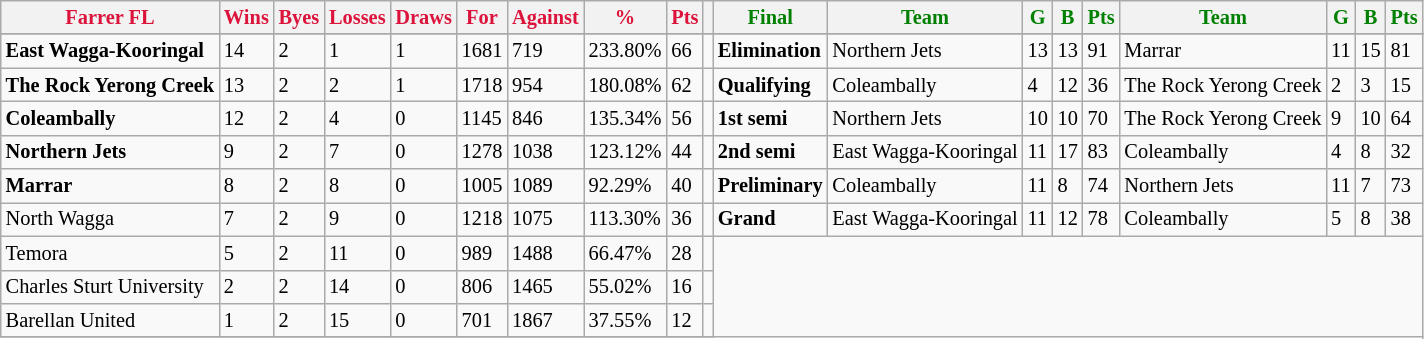<table class="wikitable" style="font-size: 85%; text-align: left">
<tr>
<th style="color:crimson">Farrer FL</th>
<th style="color:crimson">Wins</th>
<th style="color:crimson">Byes</th>
<th style="color:crimson">Losses</th>
<th style="color:crimson">Draws</th>
<th style="color:crimson">For</th>
<th style="color:crimson">Against</th>
<th style="color:crimson">%</th>
<th style="color:crimson">Pts</th>
<th></th>
<th style="color:green">Final</th>
<th style="color:green">Team</th>
<th style="color:green">G</th>
<th style="color:green">B</th>
<th style="color:green">Pts</th>
<th style="color:green">Team</th>
<th style="color:green">G</th>
<th style="color:green">B</th>
<th style="color:green">Pts</th>
</tr>
<tr>
</tr>
<tr>
</tr>
<tr>
<td><strong>	East Wagga-Kooringal	</strong></td>
<td>14</td>
<td>2</td>
<td>1</td>
<td>1</td>
<td>1681</td>
<td>719</td>
<td>233.80%</td>
<td>66</td>
<td></td>
<td><strong>Elimination</strong></td>
<td>Northern Jets</td>
<td>13</td>
<td>13</td>
<td>91</td>
<td>Marrar</td>
<td>11</td>
<td>15</td>
<td>81</td>
</tr>
<tr>
<td><strong>	The Rock Yerong Creek	</strong></td>
<td>13</td>
<td>2</td>
<td>2</td>
<td>1</td>
<td>1718</td>
<td>954</td>
<td>180.08%</td>
<td>62</td>
<td></td>
<td><strong>Qualifying</strong></td>
<td>Coleambally</td>
<td>4</td>
<td>12</td>
<td>36</td>
<td>The Rock Yerong Creek</td>
<td>2</td>
<td>3</td>
<td>15</td>
</tr>
<tr>
<td><strong>	Coleambally	</strong></td>
<td>12</td>
<td>2</td>
<td>4</td>
<td>0</td>
<td>1145</td>
<td>846</td>
<td>135.34%</td>
<td>56</td>
<td></td>
<td><strong>1st semi</strong></td>
<td>Northern Jets</td>
<td>10</td>
<td>10</td>
<td>70</td>
<td>The Rock Yerong Creek</td>
<td>9</td>
<td>10</td>
<td>64</td>
</tr>
<tr>
<td><strong>	Northern Jets	</strong></td>
<td>9</td>
<td>2</td>
<td>7</td>
<td>0</td>
<td>1278</td>
<td>1038</td>
<td>123.12%</td>
<td>44</td>
<td></td>
<td><strong>2nd semi</strong></td>
<td>East Wagga-Kooringal</td>
<td>11</td>
<td>17</td>
<td>83</td>
<td>Coleambally</td>
<td>4</td>
<td>8</td>
<td>32</td>
</tr>
<tr>
<td><strong>	Marrar	</strong></td>
<td>8</td>
<td>2</td>
<td>8</td>
<td>0</td>
<td>1005</td>
<td>1089</td>
<td>92.29%</td>
<td>40</td>
<td></td>
<td><strong>Preliminary</strong></td>
<td>Coleambally</td>
<td>11</td>
<td>8</td>
<td>74</td>
<td>Northern Jets</td>
<td>11</td>
<td>7</td>
<td>73</td>
</tr>
<tr>
<td>North Wagga</td>
<td>7</td>
<td>2</td>
<td>9</td>
<td>0</td>
<td>1218</td>
<td>1075</td>
<td>113.30%</td>
<td>36</td>
<td></td>
<td><strong>Grand</strong></td>
<td>East Wagga-Kooringal</td>
<td>11</td>
<td>12</td>
<td>78</td>
<td>Coleambally</td>
<td>5</td>
<td>8</td>
<td>38</td>
</tr>
<tr>
<td>Temora</td>
<td>5</td>
<td>2</td>
<td>11</td>
<td>0</td>
<td>989</td>
<td>1488</td>
<td>66.47%</td>
<td>28</td>
<td></td>
</tr>
<tr>
<td>Charles Sturt University</td>
<td>2</td>
<td>2</td>
<td>14</td>
<td>0</td>
<td>806</td>
<td>1465</td>
<td>55.02%</td>
<td>16</td>
<td></td>
</tr>
<tr>
<td>Barellan United</td>
<td>1</td>
<td>2</td>
<td>15</td>
<td>0</td>
<td>701</td>
<td>1867</td>
<td>37.55%</td>
<td>12</td>
<td></td>
</tr>
<tr>
</tr>
</table>
